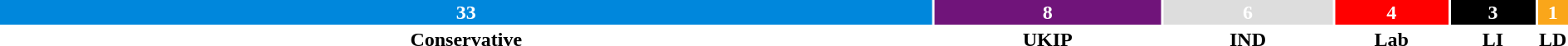<table style="width:100%; text-align:center;">
<tr style="color:white;">
<td style="background:#0087DC; width:60%;"><strong>33</strong></td>
<td style="background:#70147A; width:14.55%;"><strong>8</strong></td>
<td style="background:#DDDDDD; width:10.91%;"><strong>6</strong></td>
<td style="background:red; width:7.27%;"><strong>4</strong></td>
<td style="background:black; width:5.46%;"><strong>3</strong></td>
<td style="background:#FAA61A; width:1.81%;"><strong>1</strong></td>
</tr>
<tr>
<td><span><strong>Conservative</strong></span></td>
<td><span><strong>UKIP</strong></span></td>
<td><span><strong>IND</strong></span></td>
<td><span><strong>Lab</strong></span></td>
<td><span><strong>LI</strong></span></td>
<td><span><strong>LD</strong></span></td>
</tr>
</table>
